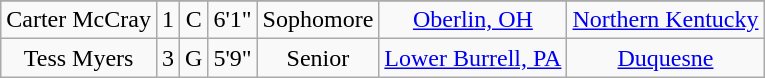<table class="wikitable sortable" style="text-align: center">
<tr align=center>
</tr>
<tr>
<td>Carter McCray</td>
<td>1</td>
<td>C</td>
<td>6'1"</td>
<td>Sophomore</td>
<td><a href='#'>Oberlin, OH</a></td>
<td><a href='#'>Northern Kentucky</a></td>
</tr>
<tr>
<td>Tess Myers</td>
<td>3</td>
<td>G</td>
<td>5'9"</td>
<td>Senior</td>
<td><a href='#'>Lower Burrell, PA</a></td>
<td><a href='#'>Duquesne</a></td>
</tr>
</table>
